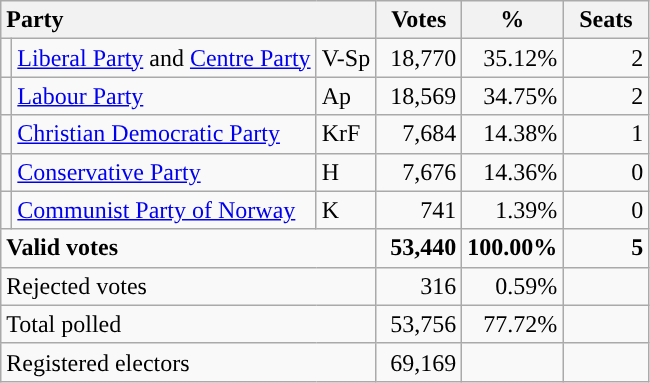<table class="wikitable" border="1" style="text-align:right;">
<tr>
<th style="text-align:left;" colspan=3>Party</th>
<th align=center width="50">Votes</th>
<th align=center width="50">%</th>
<th align=center width="50">Seats</th>
</tr>
<tr>
<td></td>
<td align=left><a href='#'>Liberal Party</a> and <a href='#'>Centre Party</a></td>
<td align=left>V-Sp</td>
<td>18,770</td>
<td>35.12%</td>
<td>2</td>
</tr>
<tr>
<td style="color:inherit;background:"></td>
<td align=left><a href='#'>Labour Party</a></td>
<td align=left>Ap</td>
<td>18,569</td>
<td>34.75%</td>
<td>2</td>
</tr>
<tr>
<td style="color:inherit;background:"></td>
<td align=left><a href='#'>Christian Democratic Party</a></td>
<td align=left>KrF</td>
<td>7,684</td>
<td>14.38%</td>
<td>1</td>
</tr>
<tr>
<td style="color:inherit;background:"></td>
<td align=left><a href='#'>Conservative Party</a></td>
<td align=left>H</td>
<td>7,676</td>
<td>14.36%</td>
<td>0</td>
</tr>
<tr>
<td style="color:inherit;background:"></td>
<td align=left><a href='#'>Communist Party of Norway</a></td>
<td align=left>K</td>
<td>741</td>
<td>1.39%</td>
<td>0</td>
</tr>
<tr style="font-weight:bold">
<td align=left colspan=3>Valid votes</td>
<td>53,440</td>
<td>100.00%</td>
<td>5</td>
</tr>
<tr>
<td align=left colspan=3>Rejected votes</td>
<td>316</td>
<td>0.59%</td>
<td></td>
</tr>
<tr>
<td align=left colspan=3>Total polled</td>
<td>53,756</td>
<td>77.72%</td>
<td></td>
</tr>
<tr>
<td align=left colspan=3>Registered electors</td>
<td>69,169</td>
<td></td>
<td></td>
</tr>
</table>
